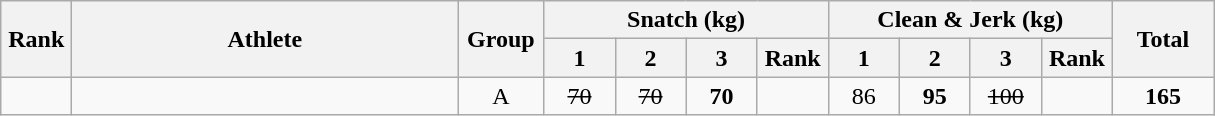<table class = "wikitable" style="text-align:center;">
<tr>
<th rowspan=2 width=40>Rank</th>
<th rowspan=2 width=250>Athlete</th>
<th rowspan=2 width=50>Group</th>
<th colspan=4>Snatch (kg)</th>
<th colspan=4>Clean & Jerk (kg)</th>
<th rowspan=2 width=60>Total</th>
</tr>
<tr>
<th width=40>1</th>
<th width=40>2</th>
<th width=40>3</th>
<th width=40>Rank</th>
<th width=40>1</th>
<th width=40>2</th>
<th width=40>3</th>
<th width=40>Rank</th>
</tr>
<tr>
<td></td>
<td align=left></td>
<td>A</td>
<td><s>70</s></td>
<td><s>70</s></td>
<td><strong>70</strong></td>
<td></td>
<td>86</td>
<td><strong>95</strong></td>
<td><s>100</s></td>
<td></td>
<td><strong>165</strong></td>
</tr>
</table>
